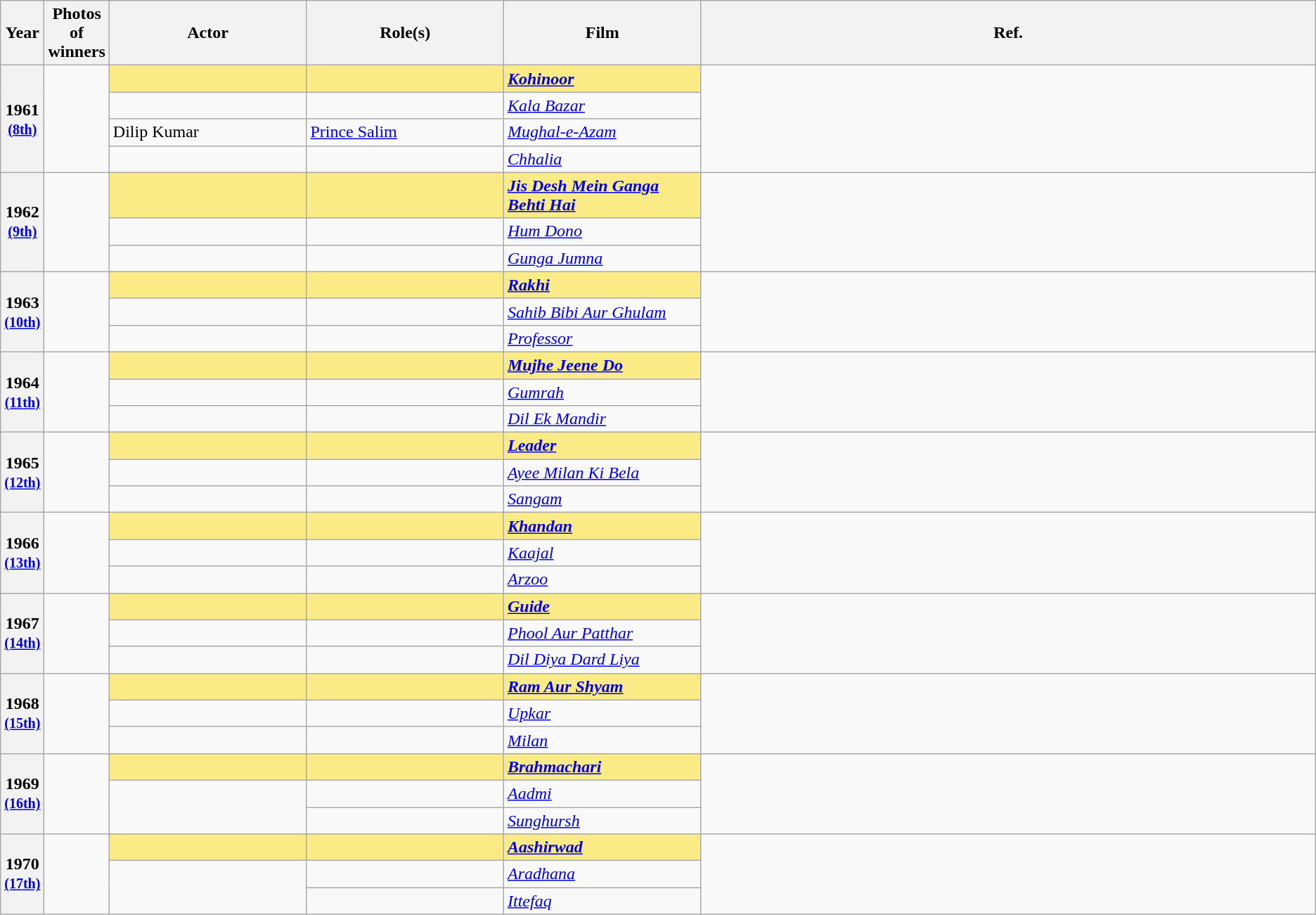<table class="wikitable sortable" style="text-align:left;">
<tr>
<th scope="col" style="width:3%; text-align:center;">Year</th>
<th scope="col" style="width:3%; text-align:center;">Photos of winners</th>
<th scope="col" style="width:15%;text-align:center;">Actor</th>
<th scope="col" style="width:15%;text-align:center;">Role(s)</th>
<th scope="col" style="width:15%;text-align:center;">Film</th>
<th>Ref.</th>
</tr>
<tr>
<th rowspan="4" scope="row" style="text-align:center">1961 <br><small><a href='#'>(8th)</a> </small></th>
<td rowspan="4" style="text-align:center"></td>
<td style="background:#FAEB86;"><strong></strong> </td>
<td style="background:#FAEB86;"><strong></strong></td>
<td style="background:#FAEB86;"><strong><em><a href='#'>Kohinoor</a></em></strong></td>
<td rowspan="4"></td>
</tr>
<tr>
<td></td>
<td></td>
<td><em><a href='#'>Kala Bazar</a></em></td>
</tr>
<tr>
<td>Dilip Kumar</td>
<td><a href='#'>Prince Salim</a></td>
<td><em><a href='#'>Mughal-e-Azam</a></em></td>
</tr>
<tr>
<td></td>
<td></td>
<td><em><a href='#'>Chhalia</a></em></td>
</tr>
<tr>
<th scope="row" rowspan=3 style="text-align:center">1962 <br><small><a href='#'>(9th)</a> </small></th>
<td rowspan=3 style="text-align:center"></td>
<td style="background:#FAEB86;"><strong></strong> </td>
<td style="background:#FAEB86;"><strong></strong></td>
<td style="background:#FAEB86;"><strong><em><a href='#'>Jis Desh Mein Ganga Behti Hai</a></em></strong></td>
<td rowspan="3"></td>
</tr>
<tr>
<td></td>
<td></td>
<td><em><a href='#'>Hum Dono</a></em></td>
</tr>
<tr>
<td></td>
<td></td>
<td><em><a href='#'>Gunga Jumna</a></em></td>
</tr>
<tr>
<th scope="row" rowspan=3 style="text-align:center">1963 <br><small><a href='#'>(10th)</a> </small></th>
<td rowspan=3 style="text-align:center"></td>
<td style="background:#FAEB86;"><strong></strong> </td>
<td style="background:#FAEB86;"><strong></strong></td>
<td style="background:#FAEB86;"><strong><em><a href='#'>Rakhi</a></em></strong></td>
<td rowspan="3"></td>
</tr>
<tr>
<td></td>
<td></td>
<td><em><a href='#'>Sahib Bibi Aur Ghulam</a></em></td>
</tr>
<tr>
<td></td>
<td></td>
<td><em><a href='#'>Professor</a></em></td>
</tr>
<tr>
<th scope="row" rowspan=3 style="text-align:center">1964 <br><small><a href='#'>(11th)</a> </small></th>
<td rowspan=3 style="text-align:center"></td>
<td style="background:#FAEB86;"><strong></strong> </td>
<td style="background:#FAEB86;"><strong></strong></td>
<td style="background:#FAEB86;"><strong><em><a href='#'>Mujhe Jeene Do</a></em></strong></td>
<td rowspan="3"></td>
</tr>
<tr>
<td></td>
<td></td>
<td><em><a href='#'>Gumrah</a></em></td>
</tr>
<tr>
<td></td>
<td></td>
<td><em><a href='#'>Dil Ek Mandir</a></em></td>
</tr>
<tr>
<th scope="row" rowspan=3 style="text-align:center">1965 <br><small><a href='#'>(12th)</a> </small></th>
<td rowspan=3 style="text-align:center"></td>
<td style="background:#FAEB86;"><strong></strong> </td>
<td style="background:#FAEB86;"><strong></strong></td>
<td style="background:#FAEB86;"><strong><em><a href='#'>Leader</a></em></strong></td>
<td rowspan="3"></td>
</tr>
<tr>
<td></td>
<td></td>
<td><em><a href='#'>Ayee Milan Ki Bela </a></em></td>
</tr>
<tr>
<td></td>
<td></td>
<td><em><a href='#'>Sangam</a></em></td>
</tr>
<tr>
<th scope="row" rowspan=3 style="text-align:center">1966 <br><small><a href='#'>(13th)</a> </small></th>
<td rowspan=3 style="text-align:center"></td>
<td style="background:#FAEB86;"><strong></strong> </td>
<td style="background:#FAEB86;"><strong></strong></td>
<td style="background:#FAEB86;"><strong><em><a href='#'>Khandan</a></em></strong></td>
<td rowspan="3"></td>
</tr>
<tr>
<td></td>
<td></td>
<td><em><a href='#'>Kaajal</a></em></td>
</tr>
<tr>
<td></td>
<td></td>
<td><em><a href='#'>Arzoo</a></em></td>
</tr>
<tr>
<th scope="row" rowspan=3 style="text-align:center">1967 <br><small><a href='#'>(14th)</a> </small></th>
<td rowspan=3 style="text-align:center"></td>
<td style="background:#FAEB86;"><strong></strong> </td>
<td style="background:#FAEB86;"><strong></strong></td>
<td style="background:#FAEB86;"><strong><em><a href='#'>Guide</a></em></strong></td>
<td rowspan="3"></td>
</tr>
<tr>
<td></td>
<td></td>
<td><em><a href='#'>Phool Aur Patthar</a></em></td>
</tr>
<tr>
<td></td>
<td></td>
<td><em><a href='#'>Dil Diya Dard Liya</a></em></td>
</tr>
<tr>
<th scope="row" rowspan=3 style="text-align:center">1968 <br><small><a href='#'>(15th)</a> </small></th>
<td rowspan=3 style="text-align:center"></td>
<td style="background:#FAEB86;"><strong></strong> </td>
<td style="background:#FAEB86;"><strong></strong></td>
<td style="background:#FAEB86;"><strong><em><a href='#'>Ram Aur Shyam</a></em></strong></td>
<td rowspan="3"></td>
</tr>
<tr>
<td></td>
<td></td>
<td><em><a href='#'>Upkar</a></em></td>
</tr>
<tr>
<td></td>
<td></td>
<td><em><a href='#'>Milan</a></em></td>
</tr>
<tr>
<th scope="row" rowspan=3 style="text-align:center">1969 <br><small><a href='#'>(16th)</a> </small></th>
<td rowspan=3 style="text-align:center"></td>
<td style="background:#FAEB86;"><strong></strong> </td>
<td style="background:#FAEB86;"><strong></strong></td>
<td style="background:#FAEB86;"><strong><em><a href='#'>Brahmachari</a></em></strong></td>
<td rowspan="3"></td>
</tr>
<tr>
<td rowspan=2></td>
<td></td>
<td><em><a href='#'>Aadmi</a></em></td>
</tr>
<tr>
<td></td>
<td><em><a href='#'>Sunghursh</a></em></td>
</tr>
<tr>
<th scope="row" rowspan=3 style="text-align:center">1970 <br><small><a href='#'>(17th)</a> </small></th>
<td rowspan=3 style="text-align:center"></td>
<td style="background:#FAEB86;"><strong></strong> </td>
<td style="background:#FAEB86;"><strong></strong></td>
<td style="background:#FAEB86;"><strong><em><a href='#'>Aashirwad</a></em></strong></td>
<td rowspan="3"></td>
</tr>
<tr>
<td rowspan=2></td>
<td></td>
<td><em><a href='#'>Aradhana</a></em></td>
</tr>
<tr>
<td></td>
<td><em><a href='#'>Ittefaq</a></em></td>
</tr>
</table>
